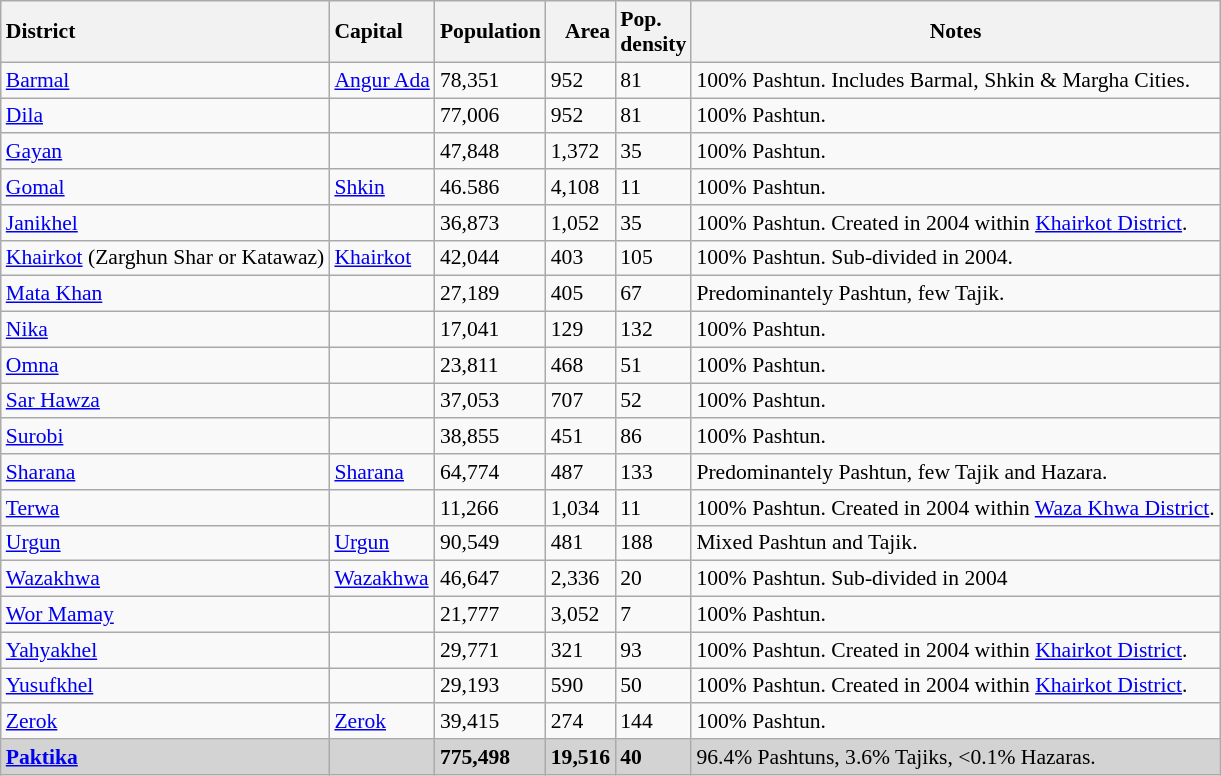<table class="wikitable sortable" style="font-size:90%;">
<tr>
<th style="text-align:left;">District</th>
<th style="text-align:left;">Capital</th>
<th style="text-align:right;">Population </th>
<th style="text-align:right;">Area</th>
<th style="text-align:left;">Pop.<br>density</th>
<th>Notes</th>
</tr>
<tr>
<td><a href='#'>Barmal</a></td>
<td><a href='#'>Angur Ada</a></td>
<td>78,351</td>
<td>952</td>
<td>81</td>
<td>100% Pashtun. Includes Barmal, Shkin & Margha Cities.</td>
</tr>
<tr>
<td><a href='#'>Dila</a></td>
<td></td>
<td>77,006</td>
<td>952</td>
<td>81</td>
<td>100% Pashtun.</td>
</tr>
<tr>
<td><a href='#'>Gayan</a></td>
<td></td>
<td>47,848</td>
<td>1,372</td>
<td>35</td>
<td>100% Pashtun.</td>
</tr>
<tr>
<td><a href='#'>Gomal</a></td>
<td><a href='#'>Shkin</a></td>
<td>46.586</td>
<td>4,108</td>
<td>11</td>
<td>100% Pashtun.</td>
</tr>
<tr>
<td><a href='#'>Janikhel</a></td>
<td></td>
<td>36,873</td>
<td>1,052</td>
<td>35</td>
<td>100% Pashtun. Created in 2004 within <a href='#'>Khairkot District</a>.</td>
</tr>
<tr>
<td><a href='#'>Khairkot</a> (Zarghun Shar or Katawaz)</td>
<td><a href='#'>Khairkot</a></td>
<td>42,044</td>
<td>403</td>
<td>105</td>
<td>100% Pashtun. Sub-divided in 2004.</td>
</tr>
<tr>
<td><a href='#'>Mata Khan</a></td>
<td></td>
<td>27,189</td>
<td>405</td>
<td>67</td>
<td>Predominantely Pashtun, few Tajik.</td>
</tr>
<tr>
<td><a href='#'>Nika</a></td>
<td></td>
<td>17,041</td>
<td>129</td>
<td>132</td>
<td>100% Pashtun.</td>
</tr>
<tr>
<td><a href='#'>Omna</a></td>
<td></td>
<td>23,811</td>
<td>468</td>
<td>51</td>
<td>100% Pashtun.</td>
</tr>
<tr>
<td><a href='#'>Sar Hawza</a></td>
<td></td>
<td>37,053</td>
<td>707</td>
<td>52</td>
<td>100% Pashtun.</td>
</tr>
<tr>
<td><a href='#'>Surobi</a></td>
<td></td>
<td>38,855</td>
<td>451</td>
<td>86</td>
<td>100% Pashtun.</td>
</tr>
<tr>
<td><a href='#'>Sharana</a></td>
<td><a href='#'>Sharana</a></td>
<td>64,774</td>
<td>487</td>
<td>133</td>
<td>Predominantely Pashtun, few Tajik and Hazara.</td>
</tr>
<tr>
<td><a href='#'>Terwa</a></td>
<td></td>
<td>11,266</td>
<td>1,034</td>
<td>11</td>
<td>100% Pashtun. Created in 2004 within <a href='#'>Waza Khwa District</a>.</td>
</tr>
<tr>
<td><a href='#'>Urgun</a></td>
<td><a href='#'>Urgun</a></td>
<td>90,549</td>
<td>481</td>
<td>188</td>
<td>Mixed Pashtun and Tajik.</td>
</tr>
<tr>
<td><a href='#'>Wazakhwa</a></td>
<td><a href='#'>Wazakhwa</a></td>
<td>46,647</td>
<td>2,336</td>
<td>20</td>
<td>100% Pashtun. Sub-divided in 2004</td>
</tr>
<tr>
<td><a href='#'>Wor Mamay</a></td>
<td></td>
<td>21,777</td>
<td>3,052</td>
<td>7</td>
<td>100% Pashtun.</td>
</tr>
<tr>
<td><a href='#'>Yahyakhel</a></td>
<td></td>
<td>29,771</td>
<td>321</td>
<td>93</td>
<td>100% Pashtun. Created in 2004 within <a href='#'>Khairkot District</a>.</td>
</tr>
<tr>
<td><a href='#'>Yusufkhel</a></td>
<td></td>
<td>29,193</td>
<td>590</td>
<td>50</td>
<td>100% Pashtun. Created in 2004 within <a href='#'>Khairkot District</a>.</td>
</tr>
<tr>
<td><a href='#'>Zerok</a></td>
<td><a href='#'>Zerok</a></td>
<td>39,415</td>
<td>274</td>
<td>144</td>
<td>100% Pashtun.</td>
</tr>
<tr bgcolor="#d3d3d3">
<td><strong><a href='#'>Paktika</a></strong></td>
<td></td>
<td><strong>775,498</strong></td>
<td><strong>19,516</strong></td>
<td><strong>40</strong></td>
<td>96.4% Pashtuns, 3.6% Tajiks, <0.1% Hazaras.</td>
</tr>
</table>
